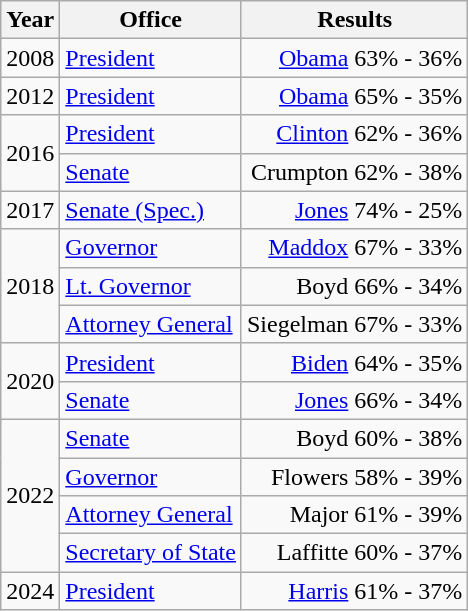<table class=wikitable>
<tr>
<th>Year</th>
<th>Office</th>
<th>Results</th>
</tr>
<tr>
<td>2008</td>
<td><a href='#'>President</a></td>
<td align="right" ><a href='#'>Obama</a> 63% - 36%</td>
</tr>
<tr>
<td>2012</td>
<td><a href='#'>President</a></td>
<td align="right" ><a href='#'>Obama</a> 65% - 35%</td>
</tr>
<tr>
<td rowspan=2>2016</td>
<td><a href='#'>President</a></td>
<td align="right" ><a href='#'>Clinton</a> 62% - 36%</td>
</tr>
<tr>
<td><a href='#'>Senate</a></td>
<td align="right" >Crumpton 62% - 38%</td>
</tr>
<tr>
<td>2017</td>
<td><a href='#'>Senate (Spec.)</a></td>
<td align="right" ><a href='#'>Jones</a> 74% - 25%</td>
</tr>
<tr>
<td rowspan=3>2018</td>
<td><a href='#'>Governor</a></td>
<td align="right" ><a href='#'>Maddox</a> 67% - 33%</td>
</tr>
<tr>
<td><a href='#'>Lt. Governor</a></td>
<td align="right" >Boyd 66% - 34%</td>
</tr>
<tr>
<td><a href='#'>Attorney General</a></td>
<td align="right" >Siegelman 67% - 33%</td>
</tr>
<tr>
<td rowspan=2>2020</td>
<td><a href='#'>President</a></td>
<td align="right" ><a href='#'>Biden</a> 64% - 35%</td>
</tr>
<tr>
<td><a href='#'>Senate</a></td>
<td align="right" ><a href='#'>Jones</a> 66% - 34%</td>
</tr>
<tr>
<td rowspan=4>2022</td>
<td><a href='#'>Senate</a></td>
<td align="right" >Boyd 60% - 38%</td>
</tr>
<tr>
<td><a href='#'>Governor</a></td>
<td align="right" >Flowers 58% - 39%</td>
</tr>
<tr>
<td><a href='#'>Attorney General</a></td>
<td align="right" >Major 61% - 39%</td>
</tr>
<tr>
<td><a href='#'>Secretary of State</a></td>
<td align="right" >Laffitte 60% - 37%</td>
</tr>
<tr>
<td>2024</td>
<td><a href='#'>President</a></td>
<td align="right" ><a href='#'>Harris</a> 61% - 37%</td>
</tr>
</table>
